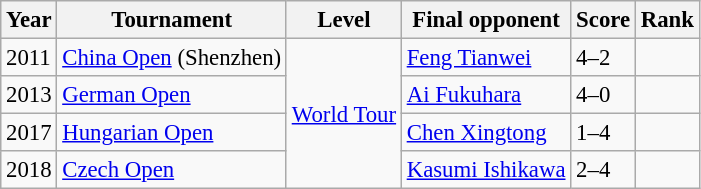<table class="sortable wikitable" style="font-size: 95%;">
<tr>
<th>Year</th>
<th>Tournament</th>
<th>Level</th>
<th>Final opponent</th>
<th>Score</th>
<th>Rank</th>
</tr>
<tr>
<td>2011</td>
<td><a href='#'>China Open</a> (Shenzhen)</td>
<td rowspan=4><a href='#'>World Tour</a></td>
<td><a href='#'>Feng Tianwei</a></td>
<td>4–2</td>
<td></td>
</tr>
<tr>
<td>2013</td>
<td><a href='#'>German Open</a></td>
<td><a href='#'>Ai Fukuhara</a></td>
<td>4–0</td>
<td></td>
</tr>
<tr>
<td>2017</td>
<td><a href='#'>Hungarian Open</a></td>
<td><a href='#'>Chen Xingtong</a></td>
<td>1–4</td>
<td></td>
</tr>
<tr>
<td>2018</td>
<td><a href='#'>Czech Open</a></td>
<td><a href='#'>Kasumi Ishikawa</a></td>
<td>2–4</td>
<td></td>
</tr>
</table>
